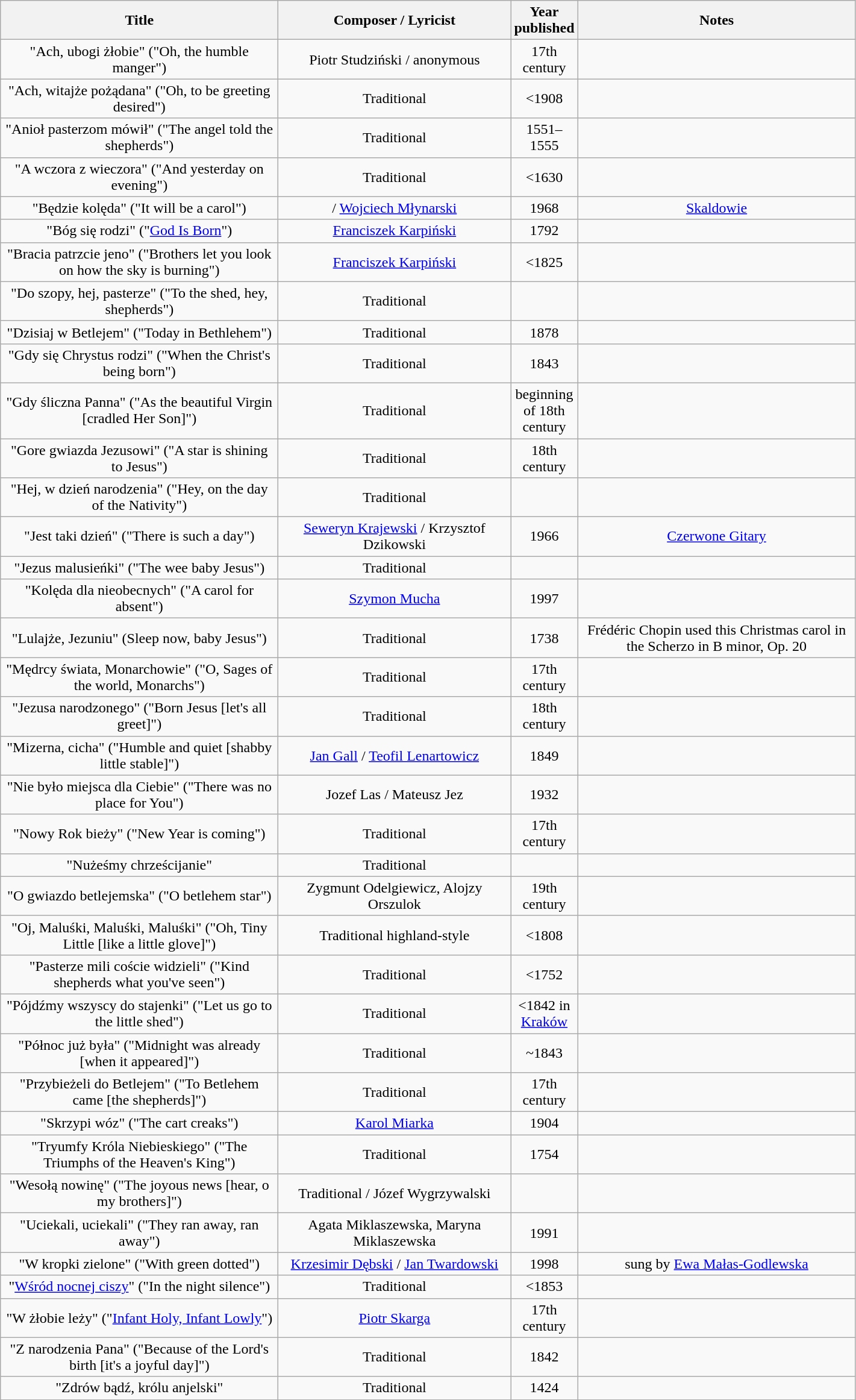<table class="wikitable" style="text-align:center;">
<tr>
<th width="300">Title</th>
<th width="250">Composer / Lyricist</th>
<th width="20">Year published</th>
<th width="300">Notes</th>
</tr>
<tr>
<td>"Ach, ubogi żłobie" ("Oh, the humble manger")</td>
<td>Piotr Studziński / anonymous</td>
<td>17th century</td>
<td></td>
</tr>
<tr>
<td>"Ach, witajże pożądana" ("Oh, to be greeting desired")</td>
<td>Traditional</td>
<td><1908</td>
<td></td>
</tr>
<tr>
<td>"Anioł pasterzom mówił" ("The angel told the shepherds")</td>
<td>Traditional</td>
<td>1551–1555</td>
<td></td>
</tr>
<tr>
<td>"A wczora z wieczora" ("And yesterday on evening")</td>
<td>Traditional</td>
<td><1630</td>
<td></td>
</tr>
<tr>
<td>"Będzie kolęda" ("It will be a carol")</td>
<td> / <a href='#'>Wojciech Młynarski</a></td>
<td>1968</td>
<td><a href='#'>Skaldowie</a></td>
</tr>
<tr>
<td>"Bóg się rodzi" ("<a href='#'>God Is Born</a>")</td>
<td><a href='#'>Franciszek Karpiński</a></td>
<td>1792</td>
<td></td>
</tr>
<tr>
<td>"Bracia patrzcie jeno" ("Brothers let you look on how the sky is burning")</td>
<td><a href='#'>Franciszek Karpiński</a></td>
<td><1825</td>
<td></td>
</tr>
<tr>
<td>"Do szopy, hej, pasterze" ("To the shed, hey, shepherds")</td>
<td>Traditional</td>
<td></td>
<td></td>
</tr>
<tr>
<td>"Dzisiaj w Betlejem" ("Today in Bethlehem")</td>
<td>Traditional</td>
<td>1878</td>
<td></td>
</tr>
<tr>
<td>"Gdy się Chrystus rodzi" ("When the Christ's being born")</td>
<td>Traditional</td>
<td>1843</td>
<td></td>
</tr>
<tr>
<td>"Gdy śliczna Panna" ("As the beautiful Virgin [cradled Her Son]")</td>
<td>Traditional</td>
<td>beginning of 18th century</td>
<td></td>
</tr>
<tr>
<td>"Gore gwiazda Jezusowi" ("A star is shining to Jesus")</td>
<td>Traditional</td>
<td>18th century</td>
<td></td>
</tr>
<tr>
<td>"Hej, w dzień narodzenia" ("Hey, on the day of the Nativity")</td>
<td>Traditional</td>
<td></td>
<td></td>
</tr>
<tr>
<td>"Jest taki dzień" ("There is such a day")</td>
<td><a href='#'>Seweryn Krajewski</a> / Krzysztof Dzikowski</td>
<td>1966</td>
<td><a href='#'>Czerwone Gitary</a></td>
</tr>
<tr>
<td>"Jezus malusieńki" ("The wee baby Jesus")</td>
<td>Traditional</td>
<td></td>
<td></td>
</tr>
<tr>
<td>"Kolęda dla nieobecnych" ("A carol for absent")</td>
<td><a href='#'>Szymon Mucha</a></td>
<td>1997</td>
<td></td>
</tr>
<tr>
<td>"Lulajże, Jezuniu" (Sleep now, baby Jesus")</td>
<td>Traditional</td>
<td>1738</td>
<td>Frédéric Chopin used this Christmas carol in the Scherzo in B minor, Op. 20</td>
</tr>
<tr>
<td>"Mędrcy świata, Monarchowie" ("O, Sages of the world, Monarchs")</td>
<td>Traditional</td>
<td>17th century</td>
<td></td>
</tr>
<tr>
<td>"Jezusa narodzonego" ("Born Jesus [let's all greet]")</td>
<td>Traditional</td>
<td>18th century</td>
<td></td>
</tr>
<tr>
<td>"Mizerna, cicha" ("Humble and quiet [shabby little stable]")</td>
<td><a href='#'>Jan Gall</a> / <a href='#'>Teofil Lenartowicz</a></td>
<td>1849</td>
<td></td>
</tr>
<tr>
<td>"Nie było miejsca dla Ciebie" ("There was no place for You")</td>
<td>Jozef Las / Mateusz Jez</td>
<td>1932</td>
<td></td>
</tr>
<tr>
<td>"Nowy Rok bieży" ("New Year is coming")</td>
<td>Traditional</td>
<td>17th century</td>
<td></td>
</tr>
<tr>
<td>"Nużeśmy chrześcijanie"</td>
<td>Traditional</td>
<td></td>
<td></td>
</tr>
<tr>
<td>"O gwiazdo betlejemska" ("O betlehem star")</td>
<td>Zygmunt Odelgiewicz, Alojzy Orszulok</td>
<td>19th century</td>
<td></td>
</tr>
<tr>
<td>"Oj, Maluśki, Maluśki, Maluśki" ("Oh, Tiny Little [like a little glove]")</td>
<td>Traditional highland-style</td>
<td><1808</td>
<td></td>
</tr>
<tr>
<td>"Pasterze mili coście widzieli" ("Kind shepherds what you've seen")</td>
<td>Traditional</td>
<td><1752</td>
<td></td>
</tr>
<tr>
<td>"Pójdźmy wszyscy do stajenki" ("Let us go to the little shed")</td>
<td>Traditional</td>
<td><1842 in <a href='#'>Kraków</a></td>
<td></td>
</tr>
<tr>
<td>"Północ już była" ("Midnight was already [when it appeared]")</td>
<td>Traditional</td>
<td>~1843</td>
<td></td>
</tr>
<tr>
<td>"Przybieżeli do Betlejem" ("To Betlehem came [the shepherds]")</td>
<td>Traditional</td>
<td>17th century</td>
<td></td>
</tr>
<tr>
<td>"Skrzypi wóz" ("The cart creaks")</td>
<td><a href='#'>Karol Miarka</a></td>
<td>1904</td>
<td></td>
</tr>
<tr>
<td>"Tryumfy Króla Niebieskiego" ("The Triumphs of the Heaven's King")</td>
<td>Traditional</td>
<td>1754</td>
<td></td>
</tr>
<tr>
<td>"Wesołą nowinę" ("The joyous news [hear, o my brothers]")</td>
<td>Traditional / Józef Wygrzywalski</td>
<td></td>
<td></td>
</tr>
<tr>
<td>"Uciekali, uciekali" ("They ran away, ran away")</td>
<td>Agata Miklaszewska, Maryna Miklaszewska</td>
<td>1991</td>
<td></td>
</tr>
<tr>
<td>"W kropki zielone" ("With green dotted")</td>
<td><a href='#'>Krzesimir Dębski</a> / <a href='#'>Jan Twardowski</a></td>
<td>1998</td>
<td>sung by <a href='#'>Ewa Małas-Godlewska</a></td>
</tr>
<tr>
<td>"<a href='#'>Wśród nocnej ciszy</a>" ("In the night silence")</td>
<td>Traditional</td>
<td><1853</td>
<td></td>
</tr>
<tr>
<td>"W żłobie leży" ("<a href='#'>Infant Holy, Infant Lowly</a>")</td>
<td><a href='#'>Piotr Skarga</a></td>
<td>17th century</td>
<td></td>
</tr>
<tr>
<td>"Z narodzenia Pana" ("Because of the Lord's birth [it's a joyful day]")</td>
<td>Traditional</td>
<td>1842</td>
<td></td>
</tr>
<tr>
<td>"Zdrów bądź, królu anjelski"</td>
<td>Traditional</td>
<td>1424</td>
<td></td>
</tr>
</table>
